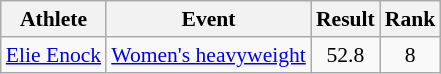<table class="wikitable" style="font-size:90%">
<tr>
<th>Athlete</th>
<th>Event</th>
<th>Result</th>
<th>Rank</th>
</tr>
<tr align=center>
<td align=left><a href='#'>Elie Enock</a></td>
<td align=left><a href='#'>Women's heavyweight</a></td>
<td>52.8</td>
<td>8</td>
</tr>
</table>
